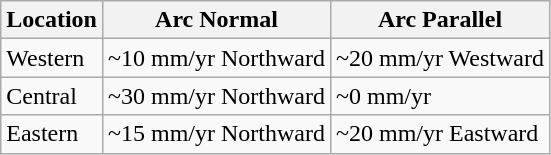<table class="wikitable">
<tr>
<th>Location</th>
<th>Arc Normal</th>
<th>Arc Parallel</th>
</tr>
<tr>
<td>Western</td>
<td>~10 mm/yr Northward</td>
<td>~20 mm/yr Westward</td>
</tr>
<tr>
<td>Central</td>
<td>~30 mm/yr Northward</td>
<td>~0 mm/yr</td>
</tr>
<tr>
<td>Eastern</td>
<td>~15 mm/yr Northward</td>
<td>~20 mm/yr Eastward</td>
</tr>
</table>
